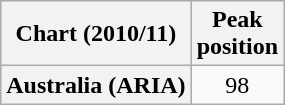<table class="wikitable sortable plainrowheaders" style="text-align:center">
<tr>
<th scope="col">Chart (2010/11)</th>
<th scope="col">Peak<br>position</th>
</tr>
<tr>
<th scope="row">Australia (ARIA)</th>
<td>98</td>
</tr>
</table>
